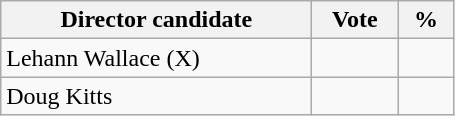<table class="wikitable">
<tr>
<th width="200px">Director candidate</th>
<th width="50px">Vote</th>
<th width="30px">%</th>
</tr>
<tr>
<td>Lehann Wallace (X)</td>
<td></td>
<td></td>
</tr>
<tr>
<td>Doug Kitts</td>
<td></td>
<td></td>
</tr>
</table>
